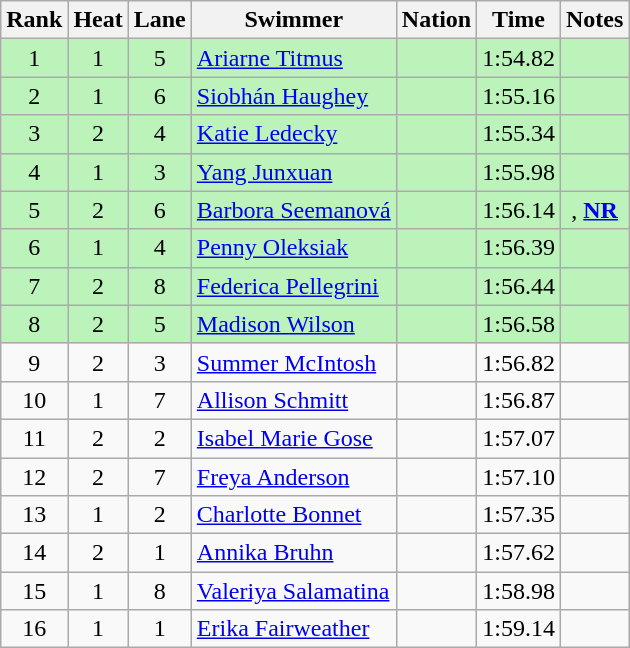<table class="wikitable sortable" style="text-align:center">
<tr>
<th>Rank</th>
<th>Heat</th>
<th>Lane</th>
<th>Swimmer</th>
<th>Nation</th>
<th>Time</th>
<th>Notes</th>
</tr>
<tr bgcolor=bbf3bb>
<td>1</td>
<td>1</td>
<td>5</td>
<td align=left><a href='#'>Ariarne Titmus</a></td>
<td align=left></td>
<td>1:54.82</td>
<td></td>
</tr>
<tr bgcolor=bbf3bb>
<td>2</td>
<td>1</td>
<td>6</td>
<td align=left><a href='#'>Siobhán Haughey</a></td>
<td align=left></td>
<td>1:55.16</td>
<td></td>
</tr>
<tr bgcolor=bbf3bb>
<td>3</td>
<td>2</td>
<td>4</td>
<td align=left><a href='#'>Katie Ledecky</a></td>
<td align=left></td>
<td>1:55.34</td>
<td></td>
</tr>
<tr bgcolor=bbf3bb>
<td>4</td>
<td>1</td>
<td>3</td>
<td align=left><a href='#'>Yang Junxuan</a></td>
<td align=left></td>
<td>1:55.98</td>
<td></td>
</tr>
<tr bgcolor=bbf3bb>
<td>5</td>
<td>2</td>
<td>6</td>
<td align=left><a href='#'>Barbora Seemanová</a></td>
<td align=left></td>
<td>1:56.14</td>
<td>, <strong><a href='#'>NR</a></strong></td>
</tr>
<tr bgcolor=bbf3bb>
<td>6</td>
<td>1</td>
<td>4</td>
<td align=left><a href='#'>Penny Oleksiak</a></td>
<td align=left></td>
<td>1:56.39</td>
<td></td>
</tr>
<tr bgcolor=bbf3bb>
<td>7</td>
<td>2</td>
<td>8</td>
<td align=left><a href='#'>Federica Pellegrini</a></td>
<td align=left></td>
<td>1:56.44</td>
<td></td>
</tr>
<tr bgcolor=bbf3bb>
<td>8</td>
<td>2</td>
<td>5</td>
<td align=left><a href='#'>Madison Wilson</a></td>
<td align=left></td>
<td>1:56.58</td>
<td></td>
</tr>
<tr>
<td>9</td>
<td>2</td>
<td>3</td>
<td align=left><a href='#'>Summer McIntosh</a></td>
<td align=left></td>
<td>1:56.82</td>
<td></td>
</tr>
<tr>
<td>10</td>
<td>1</td>
<td>7</td>
<td align=left><a href='#'>Allison Schmitt</a></td>
<td align=left></td>
<td>1:56.87</td>
<td></td>
</tr>
<tr>
<td>11</td>
<td>2</td>
<td>2</td>
<td align=left><a href='#'>Isabel Marie Gose</a></td>
<td align=left></td>
<td>1:57.07</td>
<td></td>
</tr>
<tr>
<td>12</td>
<td>2</td>
<td>7</td>
<td align=left><a href='#'>Freya Anderson</a></td>
<td align=left></td>
<td>1:57.10</td>
<td></td>
</tr>
<tr>
<td>13</td>
<td>1</td>
<td>2</td>
<td align=left><a href='#'>Charlotte Bonnet</a></td>
<td align=left></td>
<td>1:57.35</td>
<td></td>
</tr>
<tr>
<td>14</td>
<td>2</td>
<td>1</td>
<td align=left><a href='#'>Annika Bruhn</a></td>
<td align=left></td>
<td>1:57.62</td>
<td></td>
</tr>
<tr>
<td>15</td>
<td>1</td>
<td>8</td>
<td align=left><a href='#'>Valeriya Salamatina</a></td>
<td align=left></td>
<td>1:58.98</td>
<td></td>
</tr>
<tr>
<td>16</td>
<td>1</td>
<td>1</td>
<td align=left><a href='#'>Erika Fairweather</a></td>
<td align=left></td>
<td>1:59.14</td>
<td></td>
</tr>
</table>
